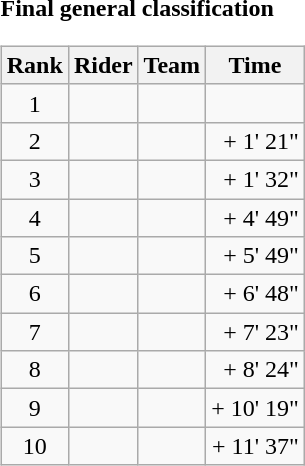<table>
<tr>
<td><strong>Final general classification</strong><br><table class="wikitable">
<tr>
<th scope="col">Rank</th>
<th scope="col">Rider</th>
<th scope="col">Team</th>
<th scope="col">Time</th>
</tr>
<tr>
<td style="text-align:center;">1</td>
<td></td>
<td></td>
<td style="text-align:right;"></td>
</tr>
<tr>
<td style="text-align:center;">2</td>
<td></td>
<td></td>
<td style="text-align:right;">+ 1' 21"</td>
</tr>
<tr>
<td style="text-align:center;">3</td>
<td></td>
<td></td>
<td style="text-align:right;">+ 1' 32"</td>
</tr>
<tr>
<td style="text-align:center;">4</td>
<td></td>
<td></td>
<td style="text-align:right;">+ 4' 49"</td>
</tr>
<tr>
<td style="text-align:center;">5</td>
<td></td>
<td></td>
<td style="text-align:right;">+ 5' 49"</td>
</tr>
<tr>
<td style="text-align:center;">6</td>
<td></td>
<td></td>
<td style="text-align:right;">+ 6' 48"</td>
</tr>
<tr>
<td style="text-align:center;">7</td>
<td></td>
<td></td>
<td style="text-align:right;">+ 7' 23"</td>
</tr>
<tr>
<td style="text-align:center;">8</td>
<td></td>
<td></td>
<td style="text-align:right;">+ 8' 24"</td>
</tr>
<tr>
<td style="text-align:center;">9</td>
<td></td>
<td></td>
<td style="text-align:right;">+ 10' 19"</td>
</tr>
<tr>
<td style="text-align:center;">10</td>
<td></td>
<td></td>
<td style="text-align:right;">+ 11' 37"</td>
</tr>
</table>
</td>
</tr>
</table>
